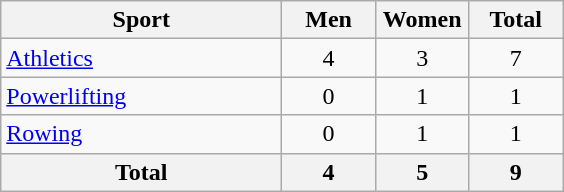<table class="wikitable sortable" style="text-align:center;">
<tr>
<th width=180>Sport</th>
<th width=55>Men</th>
<th width=55>Women</th>
<th width=55>Total</th>
</tr>
<tr>
<td align=left><a href='#'>Athletics</a></td>
<td>4</td>
<td>3</td>
<td>7</td>
</tr>
<tr>
<td align=left><a href='#'>Powerlifting</a></td>
<td>0</td>
<td>1</td>
<td>1</td>
</tr>
<tr>
<td align=left><a href='#'>Rowing</a></td>
<td>0</td>
<td>1</td>
<td>1</td>
</tr>
<tr>
<th>Total</th>
<th>4</th>
<th>5</th>
<th>9</th>
</tr>
</table>
